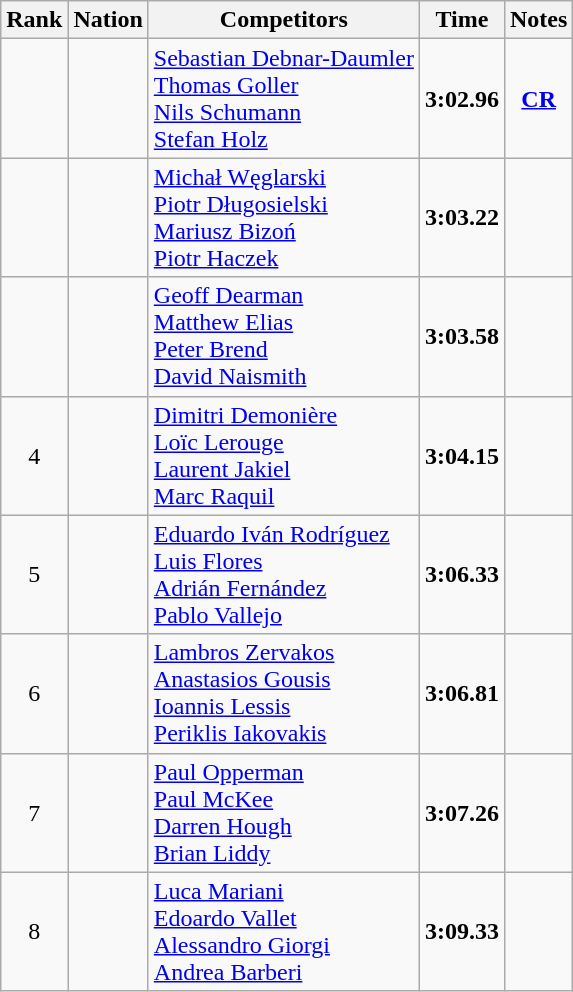<table class="wikitable sortable" style="text-align:center">
<tr>
<th>Rank</th>
<th>Nation</th>
<th>Competitors</th>
<th>Time</th>
<th>Notes</th>
</tr>
<tr>
<td></td>
<td align=left></td>
<td align=left><a href='#'>Sebastian Debnar-Daumler</a><br><a href='#'>Thomas Goller</a><br><a href='#'>Nils Schumann</a><br><a href='#'>Stefan Holz</a></td>
<td><strong>3:02.96</strong></td>
<td><strong><a href='#'>CR</a></strong></td>
</tr>
<tr>
<td></td>
<td align=left></td>
<td align=left><a href='#'>Michał Węglarski</a><br><a href='#'>Piotr Długosielski</a><br><a href='#'>Mariusz Bizoń</a><br><a href='#'>Piotr Haczek</a></td>
<td><strong>3:03.22</strong></td>
<td></td>
</tr>
<tr>
<td></td>
<td align=left></td>
<td align=left><a href='#'>Geoff Dearman</a><br><a href='#'>Matthew Elias</a><br><a href='#'>Peter Brend</a><br><a href='#'>David Naismith</a></td>
<td><strong>3:03.58</strong></td>
<td></td>
</tr>
<tr>
<td>4</td>
<td align=left></td>
<td align=left><a href='#'>Dimitri Demonière</a><br><a href='#'>Loïc Lerouge</a><br><a href='#'>Laurent Jakiel</a><br><a href='#'>Marc Raquil</a></td>
<td><strong>3:04.15</strong></td>
<td></td>
</tr>
<tr>
<td>5</td>
<td align=left></td>
<td align=left><a href='#'>Eduardo Iván Rodríguez</a><br><a href='#'>Luis Flores</a><br><a href='#'>Adrián Fernández</a><br><a href='#'>Pablo Vallejo</a></td>
<td><strong>3:06.33</strong></td>
<td></td>
</tr>
<tr>
<td>6</td>
<td align=left></td>
<td align=left><a href='#'>Lambros Zervakos</a><br><a href='#'>Anastasios Gousis</a><br><a href='#'>Ioannis Lessis</a><br><a href='#'>Periklis Iakovakis</a></td>
<td><strong>3:06.81</strong></td>
<td></td>
</tr>
<tr>
<td>7</td>
<td align=left></td>
<td align=left><a href='#'>Paul Opperman</a><br><a href='#'>Paul McKee</a><br><a href='#'>Darren Hough</a><br><a href='#'>Brian Liddy</a></td>
<td><strong>3:07.26</strong></td>
<td></td>
</tr>
<tr>
<td>8</td>
<td align=left></td>
<td align=left><a href='#'>Luca Mariani</a><br><a href='#'>Edoardo Vallet</a><br><a href='#'>Alessandro Giorgi</a><br><a href='#'>Andrea Barberi</a></td>
<td><strong>3:09.33</strong></td>
<td></td>
</tr>
</table>
